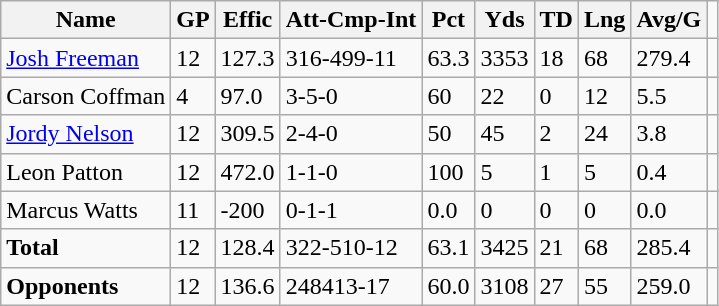<table class="wikitable" style="white-space:nowrap;">
<tr>
<th>Name</th>
<th>GP</th>
<th>Effic</th>
<th>Att-Cmp-Int</th>
<th>Pct</th>
<th>Yds</th>
<th>TD</th>
<th>Lng</th>
<th>Avg/G</th>
</tr>
<tr>
<td><a href='#'>Josh Freeman</a></td>
<td>12</td>
<td>127.3</td>
<td>316-499-11</td>
<td>63.3</td>
<td>3353</td>
<td>18</td>
<td>68</td>
<td>279.4</td>
<td></td>
</tr>
<tr>
<td>Carson Coffman</td>
<td>4</td>
<td>97.0</td>
<td>3-5-0</td>
<td>60</td>
<td>22</td>
<td>0</td>
<td>12</td>
<td>5.5</td>
<td></td>
</tr>
<tr>
<td><a href='#'>Jordy Nelson</a></td>
<td>12</td>
<td>309.5</td>
<td>2-4-0</td>
<td>50</td>
<td>45</td>
<td>2</td>
<td>24</td>
<td>3.8</td>
<td></td>
</tr>
<tr>
<td>Leon Patton</td>
<td>12</td>
<td>472.0</td>
<td>1-1-0</td>
<td>100</td>
<td>5</td>
<td>1</td>
<td>5</td>
<td>0.4</td>
<td></td>
</tr>
<tr>
<td>Marcus Watts</td>
<td>11</td>
<td>-200</td>
<td>0-1-1</td>
<td>0.0</td>
<td>0</td>
<td>0</td>
<td>0</td>
<td>0.0</td>
<td></td>
</tr>
<tr>
<td><strong>Total</strong></td>
<td>12</td>
<td>128.4</td>
<td>322-510-12</td>
<td>63.1</td>
<td>3425</td>
<td>21</td>
<td>68</td>
<td>285.4</td>
<td></td>
</tr>
<tr>
<td><strong>Opponents</strong></td>
<td>12</td>
<td>136.6</td>
<td>248413-17</td>
<td>60.0</td>
<td>3108</td>
<td>27</td>
<td>55</td>
<td>259.0</td>
<td></td>
</tr>
</table>
